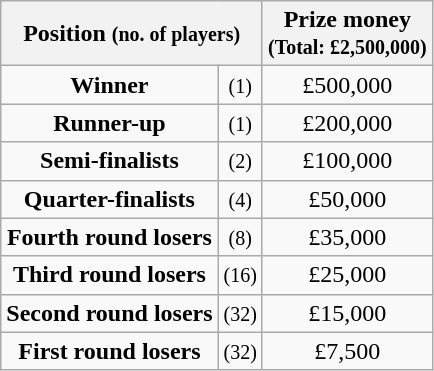<table class="wikitable" style="text-align:center">
<tr>
<th colspan=2>Position <small>(no. of players)</small></th>
<th>Prize money<br><small>(Total: £2,500,000)</small></th>
</tr>
<tr>
<td style="text-align:center"><strong>Winner</strong></td>
<td><small>(1)</small></td>
<td>£500,000</td>
</tr>
<tr>
<td style="text-align:center"><strong>Runner-up</strong></td>
<td><small>(1)</small></td>
<td>£200,000</td>
</tr>
<tr>
<td style="text-align:center"><strong>Semi-finalists</strong></td>
<td><small>(2)</small></td>
<td>£100,000</td>
</tr>
<tr>
<td style="text-align:center"><strong>Quarter-finalists</strong></td>
<td><small>(4)</small></td>
<td>£50,000</td>
</tr>
<tr>
<td style="text-align:center"><strong>Fourth round losers</strong></td>
<td><small>(8)</small></td>
<td>£35,000</td>
</tr>
<tr>
<td style="text-align:center"><strong>Third round losers</strong></td>
<td><small>(16)</small></td>
<td>£25,000</td>
</tr>
<tr>
<td style="text-align:center"><strong>Second round losers</strong></td>
<td><small>(32)</small></td>
<td>£15,000</td>
</tr>
<tr>
<td style="text-align:center"><strong>First round losers</strong></td>
<td><small>(32)</small></td>
<td>£7,500</td>
</tr>
</table>
